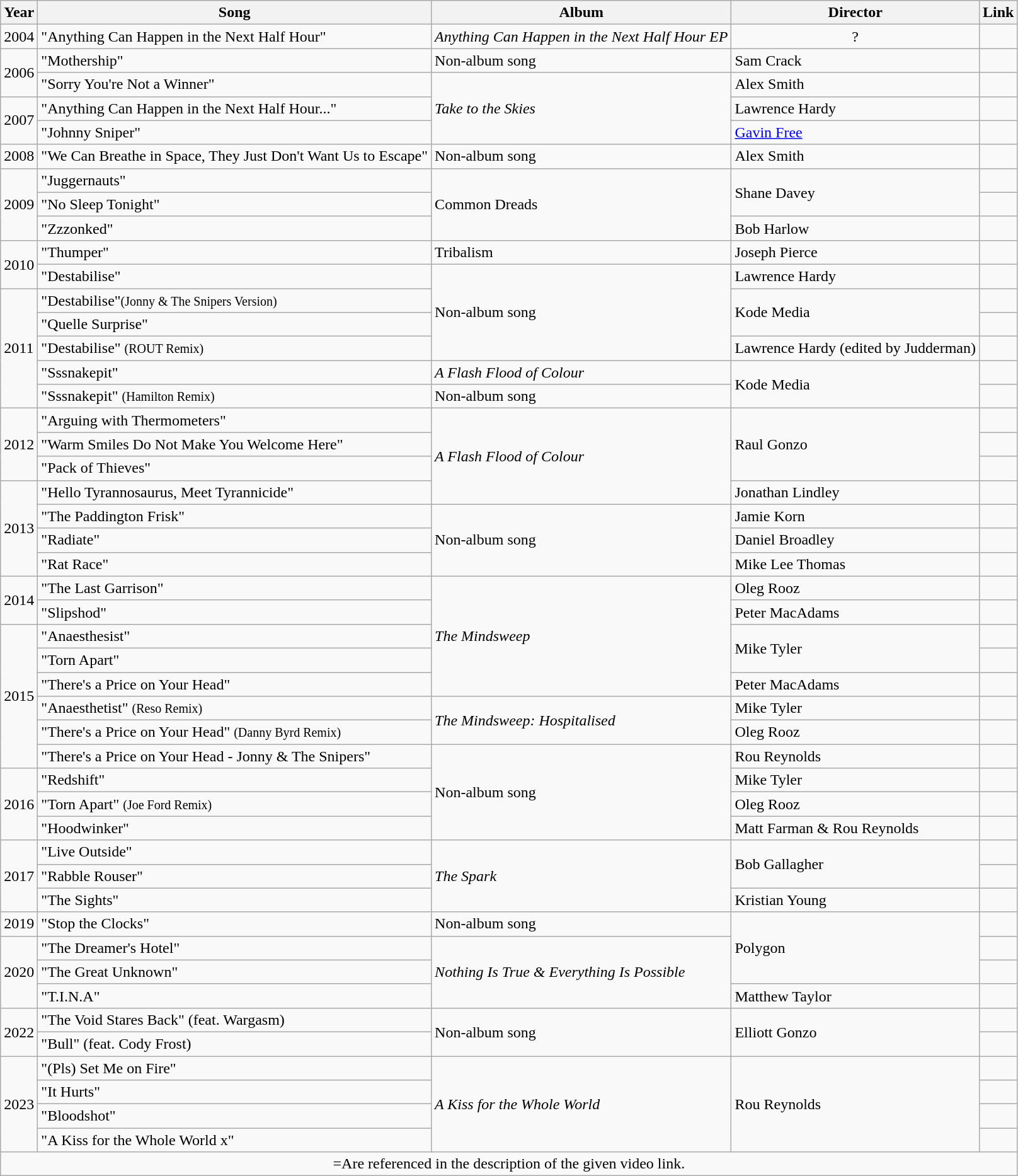<table class="wikitable">
<tr>
<th>Year</th>
<th>Song</th>
<th>Album</th>
<th>Director</th>
<th>Link</th>
</tr>
<tr>
<td>2004</td>
<td>"Anything Can Happen in the Next Half Hour"</td>
<td><em>Anything Can Happen in the Next Half Hour EP</em></td>
<td style="text-align:center;">?</td>
<td></td>
</tr>
<tr>
<td rowspan=2>2006</td>
<td>"Mothership"</td>
<td>Non-album song</td>
<td>Sam Crack</td>
<td></td>
</tr>
<tr>
<td>"Sorry You're Not a Winner"</td>
<td rowspan=3><em>Take to the Skies</em></td>
<td>Alex Smith</td>
<td></td>
</tr>
<tr>
<td rowspan=2>2007</td>
<td>"Anything Can Happen in the Next Half Hour..."</td>
<td>Lawrence Hardy</td>
<td></td>
</tr>
<tr>
<td>"Johnny Sniper"</td>
<td><a href='#'>Gavin Free</a></td>
<td></td>
</tr>
<tr>
<td>2008</td>
<td>"We Can Breathe in Space, They Just Don't Want Us to Escape"</td>
<td>Non-album song</td>
<td>Alex Smith</td>
<td></td>
</tr>
<tr>
<td rowspan=3>2009</td>
<td>"Juggernauts"</td>
<td rowspan=3>Common Dreads</td>
<td rowspan=2>Shane Davey</td>
<td></td>
</tr>
<tr>
<td>"No Sleep Tonight"</td>
<td></td>
</tr>
<tr>
<td>"Zzzonked"</td>
<td>Bob Harlow</td>
<td></td>
</tr>
<tr>
<td rowspan=2>2010</td>
<td>"Thumper"</td>
<td>Tribalism</td>
<td>Joseph Pierce</td>
<td></td>
</tr>
<tr>
<td>"Destabilise"</td>
<td rowspan=4>Non-album song</td>
<td>Lawrence Hardy</td>
<td></td>
</tr>
<tr>
<td rowspan=5>2011</td>
<td>"Destabilise"<small>(Jonny & The Snipers Version)</small></td>
<td rowspan=2>Kode Media</td>
<td></td>
</tr>
<tr>
<td>"Quelle Surprise"</td>
<td></td>
</tr>
<tr>
<td>"Destabilise" <small>(ROUT Remix)</small></td>
<td>Lawrence Hardy (edited by Judderman)</td>
<td></td>
</tr>
<tr>
<td>"Sssnakepit"</td>
<td><em>A Flash Flood of Colour</em></td>
<td rowspan=2>Kode Media</td>
<td></td>
</tr>
<tr>
<td>"Sssnakepit" <small>(Hamilton Remix)</small></td>
<td>Non-album song</td>
<td></td>
</tr>
<tr>
<td rowspan=3>2012</td>
<td>"Arguing with Thermometers"</td>
<td rowspan=4><em>A Flash Flood of Colour</em></td>
<td rowspan=3>Raul Gonzo</td>
<td></td>
</tr>
<tr>
<td>"Warm Smiles Do Not Make You Welcome Here"</td>
<td></td>
</tr>
<tr>
<td>"Pack of Thieves"</td>
<td></td>
</tr>
<tr>
<td rowspan=4>2013</td>
<td>"Hello Tyrannosaurus, Meet Tyrannicide"</td>
<td>Jonathan Lindley</td>
<td></td>
</tr>
<tr>
<td>"The Paddington Frisk"</td>
<td rowspan=3>Non-album song</td>
<td>Jamie Korn</td>
<td></td>
</tr>
<tr>
<td>"Radiate"</td>
<td>Daniel Broadley</td>
<td></td>
</tr>
<tr>
<td>"Rat Race"</td>
<td>Mike Lee Thomas</td>
<td></td>
</tr>
<tr>
<td rowspan="2">2014</td>
<td>"The Last Garrison"</td>
<td rowspan="5"><em>The Mindsweep</em></td>
<td>Oleg Rooz</td>
<td></td>
</tr>
<tr>
<td>"Slipshod"</td>
<td>Peter MacAdams</td>
<td></td>
</tr>
<tr>
<td rowspan="6">2015</td>
<td>"Anaesthesist"</td>
<td rowspan="2">Mike Tyler</td>
<td></td>
</tr>
<tr>
<td>"Torn Apart"</td>
<td></td>
</tr>
<tr>
<td>"There's a Price on Your Head"</td>
<td>Peter MacAdams</td>
<td></td>
</tr>
<tr>
<td>"Anaesthetist" <small>(Reso Remix)</small></td>
<td rowspan="2"><em>The Mindsweep: Hospitalised</em></td>
<td>Mike Tyler</td>
<td></td>
</tr>
<tr>
<td>"There's a Price on Your Head" <small>(Danny Byrd Remix)</small></td>
<td>Oleg Rooz</td>
<td></td>
</tr>
<tr>
<td>"There's a Price on Your Head - Jonny & The Snipers"</td>
<td rowspan="4">Non-album song</td>
<td>Rou Reynolds</td>
<td></td>
</tr>
<tr>
<td rowspan="3">2016</td>
<td>"Redshift"</td>
<td>Mike Tyler</td>
<td></td>
</tr>
<tr>
<td>"Torn Apart" <small>(Joe Ford Remix)</small></td>
<td>Oleg Rooz</td>
<td></td>
</tr>
<tr>
<td>"Hoodwinker"</td>
<td>Matt Farman & Rou Reynolds</td>
<td></td>
</tr>
<tr>
<td rowspan="3">2017</td>
<td>"Live Outside"</td>
<td rowspan="3"><em>The Spark</em></td>
<td rowspan="2">Bob Gallagher</td>
<td></td>
</tr>
<tr>
<td>"Rabble Rouser"</td>
<td></td>
</tr>
<tr>
<td>"The Sights"</td>
<td>Kristian Young</td>
<td></td>
</tr>
<tr>
<td>2019</td>
<td>"Stop the Clocks"</td>
<td>Non-album song</td>
<td rowspan="3">Polygon</td>
<td></td>
</tr>
<tr>
<td rowspan="3">2020</td>
<td>"The Dreamer's Hotel"</td>
<td rowspan="3"><em>Nothing Is True & Everything Is Possible</em></td>
<td></td>
</tr>
<tr>
<td>"The Great Unknown"</td>
<td></td>
</tr>
<tr>
<td>"T.I.N.A"</td>
<td>Matthew Taylor</td>
<td></td>
</tr>
<tr>
<td rowspan="2">2022</td>
<td>"The Void Stares Back" (feat. Wargasm)</td>
<td rowspan="2">Non-album song</td>
<td rowspan="2">Elliott Gonzo</td>
<td></td>
</tr>
<tr>
<td>"Bull" (feat. Cody Frost)</td>
<td></td>
</tr>
<tr>
<td rowspan="4">2023</td>
<td>"(Pls) Set Me on Fire"</td>
<td rowspan="4"><em>A Kiss for the Whole World</em></td>
<td rowspan="4">Rou Reynolds</td>
<td></td>
</tr>
<tr>
<td>"It Hurts"</td>
<td></td>
</tr>
<tr>
<td>"Bloodshot"</td>
<td></td>
</tr>
<tr>
<td>"A Kiss for the Whole World x"</td>
<td></td>
</tr>
<tr>
<td colspan="6" style="text-align:center">=Are referenced in the description of the given video link.</td>
</tr>
</table>
